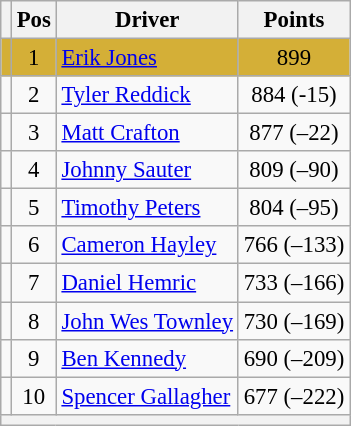<table class="wikitable" style="font-size: 95%;">
<tr>
<th></th>
<th>Pos</th>
<th>Driver</th>
<th>Points</th>
</tr>
<tr style="background:#D4AF37;">
<td align="left"></td>
<td style="text-align:center;">1</td>
<td><a href='#'>Erik Jones</a></td>
<td style="text-align:center;">899</td>
</tr>
<tr>
<td align="left"></td>
<td style="text-align:center;">2</td>
<td><a href='#'>Tyler Reddick</a></td>
<td style="text-align:center;">884 (-15)</td>
</tr>
<tr>
<td align="left"></td>
<td style="text-align:center;">3</td>
<td><a href='#'>Matt Crafton</a></td>
<td style="text-align:center;">877 (–22)</td>
</tr>
<tr>
<td align="left"></td>
<td style="text-align:center;">4</td>
<td><a href='#'>Johnny Sauter</a></td>
<td style="text-align:center;">809 (–90)</td>
</tr>
<tr>
<td align="left"></td>
<td style="text-align:center;">5</td>
<td><a href='#'>Timothy Peters</a></td>
<td style="text-align:center;">804 (–95)</td>
</tr>
<tr>
<td align="left"></td>
<td style="text-align:center;">6</td>
<td><a href='#'>Cameron Hayley</a></td>
<td style="text-align:center;">766 (–133)</td>
</tr>
<tr>
<td align="left"></td>
<td style="text-align:center;">7</td>
<td><a href='#'>Daniel Hemric</a></td>
<td style="text-align:center;">733 (–166)</td>
</tr>
<tr>
<td align="left"></td>
<td style="text-align:center;">8</td>
<td><a href='#'>John Wes Townley</a></td>
<td style="text-align:center;">730 (–169)</td>
</tr>
<tr>
<td align="left"></td>
<td style="text-align:center;">9</td>
<td><a href='#'>Ben Kennedy</a></td>
<td style="text-align:center;">690 (–209)</td>
</tr>
<tr>
<td align="left"></td>
<td style="text-align:center;">10</td>
<td><a href='#'>Spencer Gallagher</a></td>
<td style="text-align:center;">677 (–222)</td>
</tr>
<tr>
<th colspan="9"></th>
</tr>
</table>
